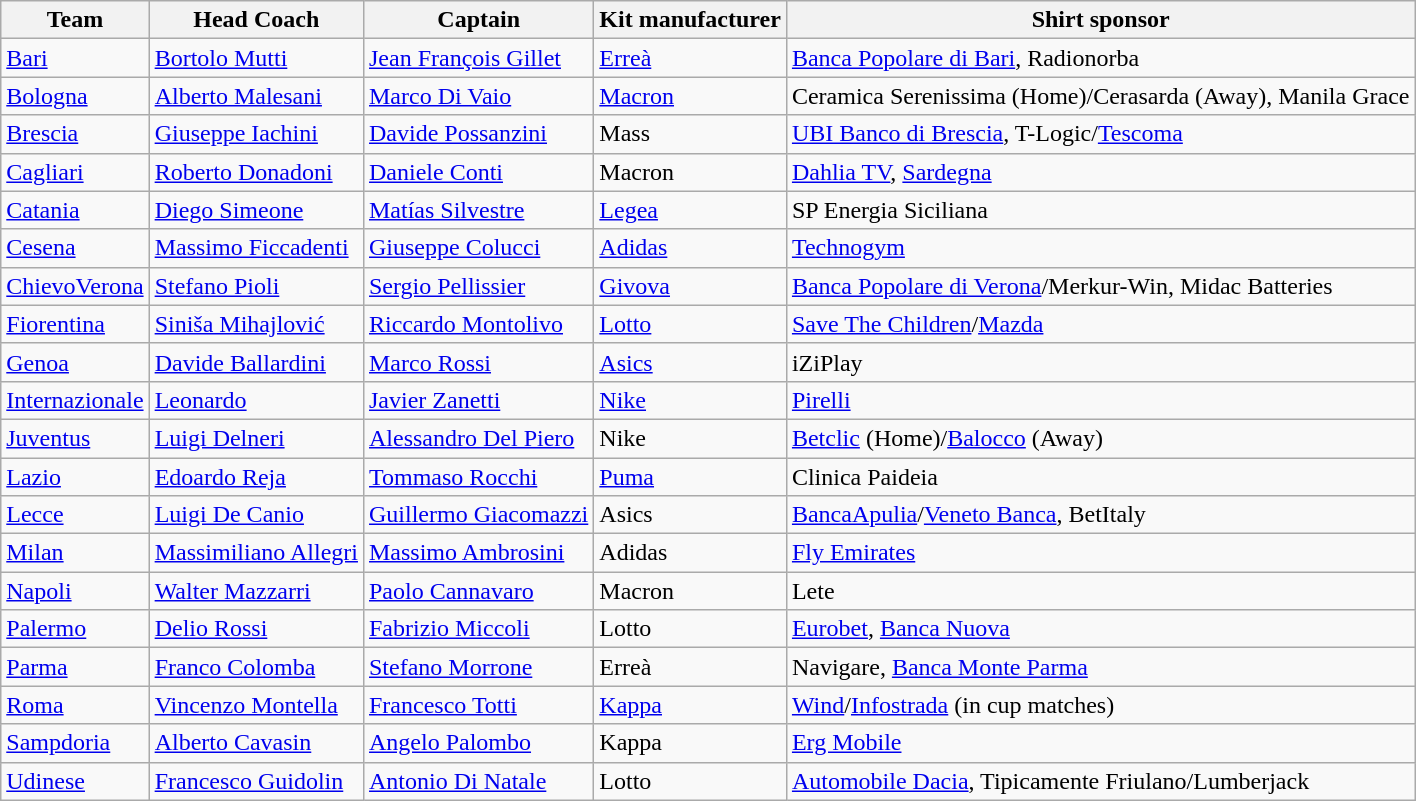<table class="wikitable sortable">
<tr>
<th>Team</th>
<th>Head Coach</th>
<th>Captain</th>
<th>Kit manufacturer</th>
<th>Shirt sponsor</th>
</tr>
<tr>
<td><a href='#'>Bari</a></td>
<td> <a href='#'>Bortolo Mutti</a></td>
<td> <a href='#'>Jean François Gillet</a></td>
<td><a href='#'>Erreà</a></td>
<td><a href='#'>Banca Popolare di Bari</a>, Radionorba</td>
</tr>
<tr>
<td><a href='#'>Bologna</a></td>
<td> <a href='#'>Alberto Malesani</a></td>
<td> <a href='#'>Marco Di Vaio</a></td>
<td><a href='#'>Macron</a></td>
<td>Ceramica Serenissima (Home)/Cerasarda (Away), Manila Grace</td>
</tr>
<tr>
<td><a href='#'>Brescia</a></td>
<td> <a href='#'>Giuseppe Iachini</a></td>
<td> <a href='#'>Davide Possanzini</a></td>
<td>Mass</td>
<td><a href='#'>UBI Banco di Brescia</a>, T-Logic/<a href='#'>Tescoma</a></td>
</tr>
<tr>
<td><a href='#'>Cagliari</a></td>
<td> <a href='#'>Roberto Donadoni</a></td>
<td> <a href='#'>Daniele Conti</a></td>
<td>Macron</td>
<td><a href='#'>Dahlia TV</a>, <a href='#'>Sardegna</a></td>
</tr>
<tr>
<td><a href='#'>Catania</a></td>
<td> <a href='#'>Diego Simeone</a></td>
<td> <a href='#'>Matías Silvestre</a></td>
<td><a href='#'>Legea</a></td>
<td>SP Energia Siciliana</td>
</tr>
<tr>
<td><a href='#'>Cesena</a></td>
<td> <a href='#'>Massimo Ficcadenti</a></td>
<td> <a href='#'>Giuseppe Colucci</a></td>
<td><a href='#'>Adidas</a></td>
<td><a href='#'>Technogym</a></td>
</tr>
<tr>
<td><a href='#'>ChievoVerona</a></td>
<td> <a href='#'>Stefano Pioli</a></td>
<td> <a href='#'>Sergio Pellissier</a></td>
<td><a href='#'>Givova</a></td>
<td><a href='#'>Banca Popolare di Verona</a>/Merkur-Win, Midac Batteries</td>
</tr>
<tr>
<td><a href='#'>Fiorentina</a></td>
<td> <a href='#'>Siniša Mihajlović</a></td>
<td> <a href='#'>Riccardo Montolivo</a></td>
<td><a href='#'>Lotto</a></td>
<td><a href='#'>Save The Children</a>/<a href='#'>Mazda</a></td>
</tr>
<tr>
<td><a href='#'>Genoa</a></td>
<td> <a href='#'>Davide Ballardini</a></td>
<td> <a href='#'>Marco Rossi</a></td>
<td><a href='#'>Asics</a></td>
<td>iZiPlay</td>
</tr>
<tr>
<td><a href='#'>Internazionale</a></td>
<td> <a href='#'>Leonardo</a></td>
<td> <a href='#'>Javier Zanetti</a></td>
<td><a href='#'>Nike</a></td>
<td><a href='#'>Pirelli</a></td>
</tr>
<tr>
<td><a href='#'>Juventus</a></td>
<td> <a href='#'>Luigi Delneri</a></td>
<td> <a href='#'>Alessandro Del Piero</a></td>
<td>Nike</td>
<td><a href='#'>Betclic</a> (Home)/<a href='#'>Balocco</a> (Away)</td>
</tr>
<tr>
<td><a href='#'>Lazio</a></td>
<td> <a href='#'>Edoardo Reja</a></td>
<td> <a href='#'>Tommaso Rocchi</a></td>
<td><a href='#'>Puma</a></td>
<td>Clinica Paideia</td>
</tr>
<tr>
<td><a href='#'>Lecce</a></td>
<td> <a href='#'>Luigi De Canio</a></td>
<td> <a href='#'>Guillermo Giacomazzi</a></td>
<td>Asics</td>
<td><a href='#'>BancaApulia</a>/<a href='#'>Veneto Banca</a>, BetItaly</td>
</tr>
<tr>
<td><a href='#'>Milan</a></td>
<td> <a href='#'>Massimiliano Allegri</a></td>
<td> <a href='#'>Massimo Ambrosini</a></td>
<td>Adidas</td>
<td><a href='#'>Fly Emirates</a></td>
</tr>
<tr>
<td><a href='#'>Napoli</a></td>
<td> <a href='#'>Walter Mazzarri</a></td>
<td> <a href='#'>Paolo Cannavaro</a></td>
<td>Macron</td>
<td>Lete</td>
</tr>
<tr>
<td><a href='#'>Palermo</a></td>
<td> <a href='#'>Delio Rossi</a></td>
<td> <a href='#'>Fabrizio Miccoli</a></td>
<td>Lotto</td>
<td><a href='#'>Eurobet</a>, <a href='#'>Banca Nuova</a></td>
</tr>
<tr>
<td><a href='#'>Parma</a></td>
<td> <a href='#'>Franco Colomba</a></td>
<td> <a href='#'>Stefano Morrone</a></td>
<td>Erreà</td>
<td>Navigare, <a href='#'>Banca Monte Parma</a></td>
</tr>
<tr>
<td><a href='#'>Roma</a></td>
<td> <a href='#'>Vincenzo Montella</a></td>
<td> <a href='#'>Francesco Totti</a></td>
<td><a href='#'>Kappa</a></td>
<td><a href='#'>Wind</a>/<a href='#'>Infostrada</a> (in cup matches)</td>
</tr>
<tr>
<td><a href='#'>Sampdoria</a></td>
<td> <a href='#'>Alberto Cavasin</a></td>
<td> <a href='#'>Angelo Palombo</a></td>
<td>Kappa</td>
<td><a href='#'>Erg Mobile</a></td>
</tr>
<tr>
<td><a href='#'>Udinese</a></td>
<td> <a href='#'>Francesco Guidolin</a></td>
<td> <a href='#'>Antonio Di Natale</a></td>
<td>Lotto</td>
<td><a href='#'>Automobile Dacia</a>, Tipicamente Friulano/Lumberjack</td>
</tr>
</table>
